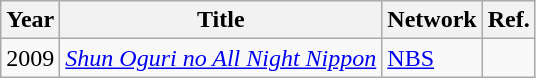<table class="wikitable">
<tr>
<th>Year</th>
<th>Title</th>
<th>Network</th>
<th>Ref.</th>
</tr>
<tr>
<td>2009</td>
<td><em><a href='#'>Shun Oguri no All Night Nippon</a></em></td>
<td><a href='#'>NBS</a></td>
<td></td>
</tr>
</table>
